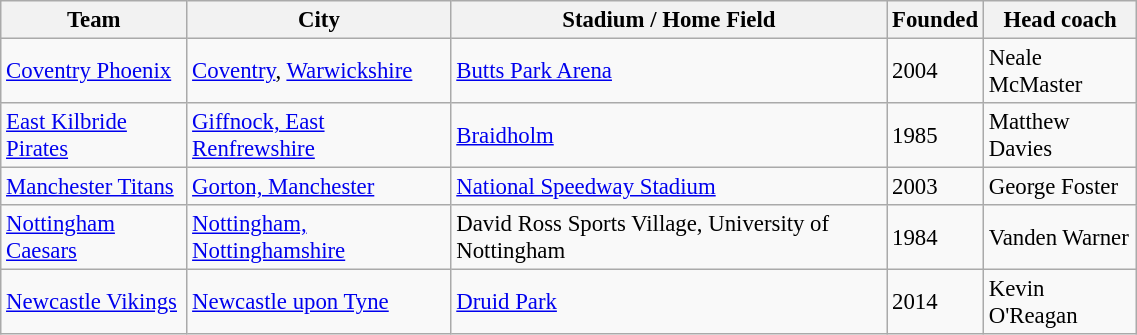<table class="wikitable" style="text-align:center; font-size:95%;width:60%; text-align:left">
<tr>
<th><strong>Team</strong></th>
<th><strong>City</strong></th>
<th><strong>Stadium / Home Field</strong></th>
<th><strong>Founded</strong></th>
<th><strong>Head coach</strong></th>
</tr>
<tr --->
<td> <a href='#'>Coventry Phoenix</a></td>
<td> <a href='#'>Coventry</a>, <a href='#'>Warwickshire</a></td>
<td><a href='#'>Butts Park Arena</a></td>
<td>2004</td>
<td>Neale McMaster</td>
</tr>
<tr --->
<td> <a href='#'>East Kilbride Pirates</a></td>
<td> <a href='#'>Giffnock, East Renfrewshire</a></td>
<td><a href='#'>Braidholm</a></td>
<td>1985</td>
<td>Matthew Davies</td>
</tr>
<tr --->
<td> <a href='#'>Manchester Titans</a></td>
<td> <a href='#'>Gorton, Manchester</a></td>
<td><a href='#'>National Speedway Stadium</a></td>
<td>2003</td>
<td>George Foster</td>
</tr>
<tr --->
<td> <a href='#'>Nottingham Caesars</a></td>
<td> <a href='#'>Nottingham, Nottinghamshire</a></td>
<td>David Ross Sports Village, University of Nottingham</td>
<td>1984</td>
<td>Vanden Warner</td>
</tr>
<tr --->
<td>  <a href='#'>Newcastle Vikings</a></td>
<td> <a href='#'>Newcastle upon Tyne</a></td>
<td><a href='#'>Druid Park</a></td>
<td>2014</td>
<td>Kevin O'Reagan</td>
</tr>
</table>
